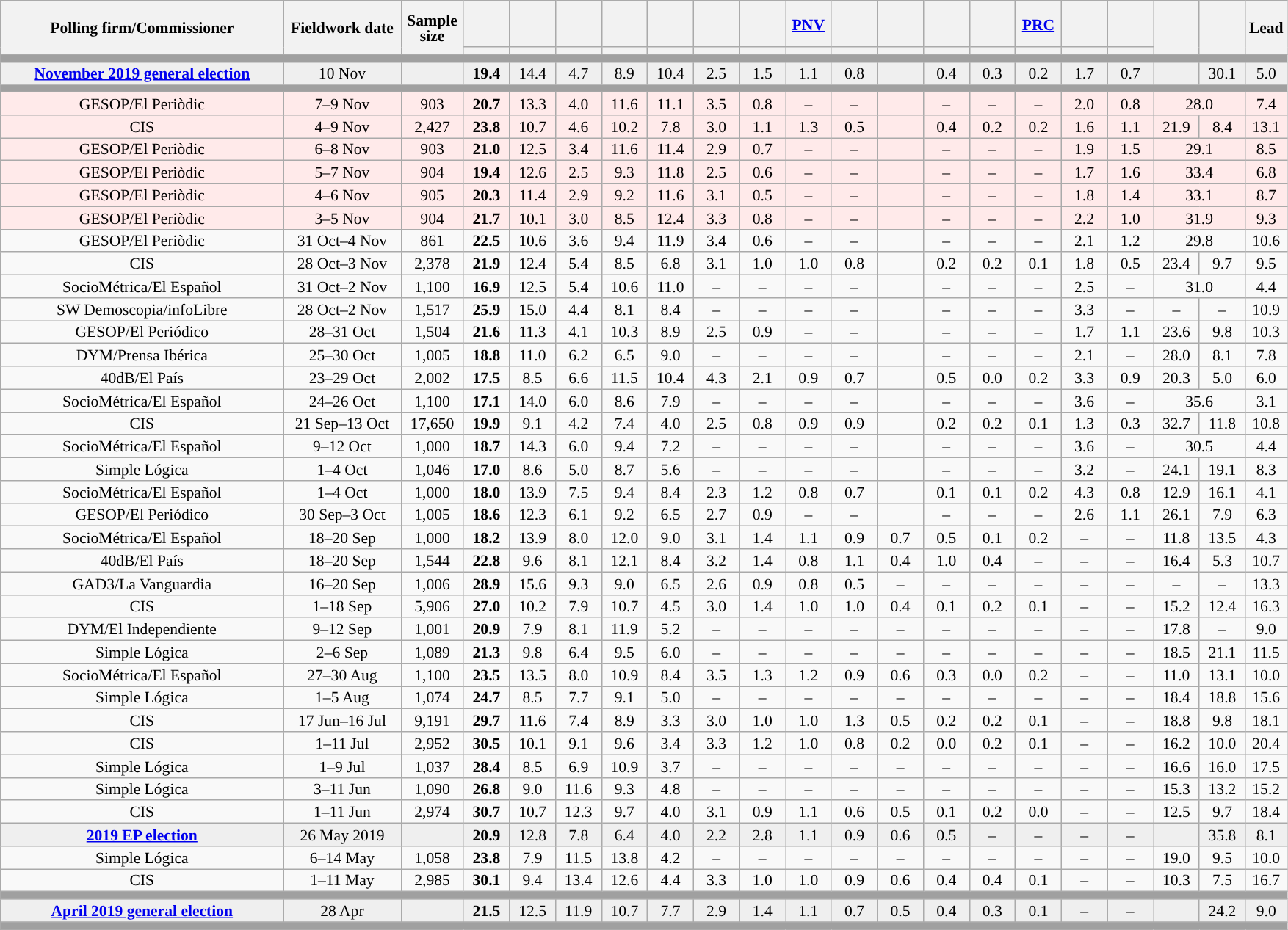<table class="wikitable collapsible collapsed" style="text-align:center; font-size:90%; line-height:14px;">
<tr style="height:42px;">
<th style="width:250px;" rowspan="2">Polling firm/Commissioner</th>
<th style="width:100px;" rowspan="2">Fieldwork date</th>
<th style="width:50px;" rowspan="2">Sample size</th>
<th style="width:35px;"></th>
<th style="width:35px;"></th>
<th style="width:35px;"></th>
<th style="width:35px;"></th>
<th style="width:35px;"></th>
<th style="width:35px;"></th>
<th style="width:35px;"></th>
<th style="width:35px;"><a href='#'>PNV</a></th>
<th style="width:35px;"></th>
<th style="width:35px;"></th>
<th style="width:35px;"></th>
<th style="width:35px;"></th>
<th style="width:35px;"><a href='#'>PRC</a></th>
<th style="width:35px;"></th>
<th style="width:35px;"></th>
<th style="width:35px;" rowspan="2"></th>
<th style="width:35px;" rowspan="2"></th>
<th style="width:30px;" rowspan="2">Lead</th>
</tr>
<tr>
<th style="color:inherit;background:"></th>
<th style="color:inherit;background:"></th>
<th style="color:inherit;background:"></th>
<th style="color:inherit;background:"></th>
<th style="color:inherit;background:"></th>
<th style="color:inherit;background:"></th>
<th style="color:inherit;background:"></th>
<th style="color:inherit;background:"></th>
<th style="color:inherit;background:"></th>
<th style="color:inherit;background:"></th>
<th style="color:inherit;background:"></th>
<th style="color:inherit;background:"></th>
<th style="color:inherit;background:"></th>
<th style="color:inherit;background:"></th>
<th style="color:inherit;background:"></th>
</tr>
<tr>
<td colspan="21" style="background:#A0A0A0"></td>
</tr>
<tr style="background:#EFEFEF;">
<td><strong><a href='#'>November 2019 general election</a></strong></td>
<td>10 Nov</td>
<td></td>
<td><strong>19.4</strong></td>
<td>14.4</td>
<td>4.7</td>
<td>8.9</td>
<td>10.4</td>
<td>2.5</td>
<td>1.5</td>
<td>1.1</td>
<td>0.8</td>
<td></td>
<td>0.4</td>
<td>0.3</td>
<td>0.2</td>
<td>1.7</td>
<td>0.7</td>
<td></td>
<td>30.1</td>
<td style="background:">5.0</td>
</tr>
<tr>
<td colspan="21" style="background:#A0A0A0"></td>
</tr>
<tr style="background:#FFEAEA;">
<td>GESOP/El Periòdic</td>
<td>7–9 Nov</td>
<td>903</td>
<td><strong>20.7</strong></td>
<td>13.3</td>
<td>4.0</td>
<td>11.6</td>
<td>11.1</td>
<td>3.5</td>
<td>0.8</td>
<td>–</td>
<td>–</td>
<td></td>
<td>–</td>
<td>–</td>
<td>–</td>
<td>2.0</td>
<td>0.8</td>
<td colspan="2">28.0</td>
<td style="background:">7.4</td>
</tr>
<tr style="background:#FFEAEA;">
<td>CIS</td>
<td>4–9 Nov</td>
<td>2,427</td>
<td><strong>23.8</strong></td>
<td>10.7</td>
<td>4.6</td>
<td>10.2</td>
<td>7.8</td>
<td>3.0</td>
<td>1.1</td>
<td>1.3</td>
<td>0.5</td>
<td></td>
<td>0.4</td>
<td>0.2</td>
<td>0.2</td>
<td>1.6</td>
<td>1.1</td>
<td>21.9</td>
<td>8.4</td>
<td style="background:">13.1</td>
</tr>
<tr style="background:#FFEAEA;">
<td>GESOP/El Periòdic</td>
<td>6–8 Nov</td>
<td>903</td>
<td><strong>21.0</strong></td>
<td>12.5</td>
<td>3.4</td>
<td>11.6</td>
<td>11.4</td>
<td>2.9</td>
<td>0.7</td>
<td>–</td>
<td>–</td>
<td></td>
<td>–</td>
<td>–</td>
<td>–</td>
<td>1.9</td>
<td>1.5</td>
<td colspan="2">29.1</td>
<td style="background:">8.5</td>
</tr>
<tr style="background:#FFEAEA;">
<td>GESOP/El Periòdic</td>
<td>5–7 Nov</td>
<td>904</td>
<td><strong>19.4</strong></td>
<td>12.6</td>
<td>2.5</td>
<td>9.3</td>
<td>11.8</td>
<td>2.5</td>
<td>0.6</td>
<td>–</td>
<td>–</td>
<td></td>
<td>–</td>
<td>–</td>
<td>–</td>
<td>1.7</td>
<td>1.6</td>
<td colspan="2">33.4</td>
<td style="background:">6.8</td>
</tr>
<tr style="background:#FFEAEA;">
<td>GESOP/El Periòdic</td>
<td>4–6 Nov</td>
<td>905</td>
<td><strong>20.3</strong></td>
<td>11.4</td>
<td>2.9</td>
<td>9.2</td>
<td>11.6</td>
<td>3.1</td>
<td>0.5</td>
<td>–</td>
<td>–</td>
<td></td>
<td>–</td>
<td>–</td>
<td>–</td>
<td>1.8</td>
<td>1.4</td>
<td colspan="2">33.1</td>
<td style="background:">8.7</td>
</tr>
<tr style="background:#FFEAEA;">
<td>GESOP/El Periòdic</td>
<td>3–5 Nov</td>
<td>904</td>
<td><strong>21.7</strong></td>
<td>10.1</td>
<td>3.0</td>
<td>8.5</td>
<td>12.4</td>
<td>3.3</td>
<td>0.8</td>
<td>–</td>
<td>–</td>
<td></td>
<td>–</td>
<td>–</td>
<td>–</td>
<td>2.2</td>
<td>1.0</td>
<td colspan="2">31.9</td>
<td style="background:">9.3</td>
</tr>
<tr>
<td>GESOP/El Periòdic</td>
<td>31 Oct–4 Nov</td>
<td>861</td>
<td><strong>22.5</strong></td>
<td>10.6</td>
<td>3.6</td>
<td>9.4</td>
<td>11.9</td>
<td>3.4</td>
<td>0.6</td>
<td>–</td>
<td>–</td>
<td></td>
<td>–</td>
<td>–</td>
<td>–</td>
<td>2.1</td>
<td>1.2</td>
<td colspan="2">29.8</td>
<td style="background:">10.6</td>
</tr>
<tr>
<td>CIS</td>
<td>28 Oct–3 Nov</td>
<td>2,378</td>
<td><strong>21.9</strong></td>
<td>12.4</td>
<td>5.4</td>
<td>8.5</td>
<td>6.8</td>
<td>3.1</td>
<td>1.0</td>
<td>1.0</td>
<td>0.8</td>
<td></td>
<td>0.2</td>
<td>0.2</td>
<td>0.1</td>
<td>1.8</td>
<td>0.5</td>
<td>23.4</td>
<td>9.7</td>
<td style="background:">9.5</td>
</tr>
<tr>
<td>SocioMétrica/El Español</td>
<td>31 Oct–2 Nov</td>
<td>1,100</td>
<td><strong>16.9</strong></td>
<td>12.5</td>
<td>5.4</td>
<td>10.6</td>
<td>11.0</td>
<td>–</td>
<td>–</td>
<td>–</td>
<td>–</td>
<td></td>
<td>–</td>
<td>–</td>
<td>–</td>
<td>2.5</td>
<td>–</td>
<td colspan="2">31.0</td>
<td style="background:">4.4</td>
</tr>
<tr>
<td>SW Demoscopia/infoLibre</td>
<td>28 Oct–2 Nov</td>
<td>1,517</td>
<td><strong>25.9</strong></td>
<td>15.0</td>
<td>4.4</td>
<td>8.1</td>
<td>8.4</td>
<td>–</td>
<td>–</td>
<td>–</td>
<td>–</td>
<td></td>
<td>–</td>
<td>–</td>
<td>–</td>
<td>3.3</td>
<td>–</td>
<td>–</td>
<td>–</td>
<td style="background:">10.9</td>
</tr>
<tr>
<td>GESOP/El Periódico</td>
<td>28–31 Oct</td>
<td>1,504</td>
<td><strong>21.6</strong></td>
<td>11.3</td>
<td>4.1</td>
<td>10.3</td>
<td>8.9</td>
<td>2.5</td>
<td>0.9</td>
<td>–</td>
<td>–</td>
<td></td>
<td>–</td>
<td>–</td>
<td>–</td>
<td>1.7</td>
<td>1.1</td>
<td>23.6</td>
<td>9.8</td>
<td style="background:">10.3</td>
</tr>
<tr>
<td>DYM/Prensa Ibérica</td>
<td>25–30 Oct</td>
<td>1,005</td>
<td><strong>18.8</strong></td>
<td>11.0</td>
<td>6.2</td>
<td>6.5</td>
<td>9.0</td>
<td>–</td>
<td>–</td>
<td>–</td>
<td>–</td>
<td></td>
<td>–</td>
<td>–</td>
<td>–</td>
<td>2.1</td>
<td>–</td>
<td>28.0</td>
<td>8.1</td>
<td style="background:">7.8</td>
</tr>
<tr>
<td>40dB/El País</td>
<td>23–29 Oct</td>
<td>2,002</td>
<td><strong>17.5</strong></td>
<td>8.5</td>
<td>6.6</td>
<td>11.5</td>
<td>10.4</td>
<td>4.3</td>
<td>2.1</td>
<td>0.9</td>
<td>0.7</td>
<td></td>
<td>0.5</td>
<td>0.0</td>
<td>0.2</td>
<td>3.3</td>
<td>0.9</td>
<td>20.3</td>
<td>5.0</td>
<td style="background:">6.0</td>
</tr>
<tr>
<td>SocioMétrica/El Español</td>
<td>24–26 Oct</td>
<td>1,100</td>
<td><strong>17.1</strong></td>
<td>14.0</td>
<td>6.0</td>
<td>8.6</td>
<td>7.9</td>
<td>–</td>
<td>–</td>
<td>–</td>
<td>–</td>
<td></td>
<td>–</td>
<td>–</td>
<td>–</td>
<td>3.6</td>
<td>–</td>
<td colspan="2">35.6</td>
<td style="background:">3.1</td>
</tr>
<tr>
<td>CIS</td>
<td>21 Sep–13 Oct</td>
<td>17,650</td>
<td><strong>19.9</strong></td>
<td>9.1</td>
<td>4.2</td>
<td>7.4</td>
<td>4.0</td>
<td>2.5</td>
<td>0.8</td>
<td>0.9</td>
<td>0.9</td>
<td></td>
<td>0.2</td>
<td>0.2</td>
<td>0.1</td>
<td>1.3</td>
<td>0.3</td>
<td>32.7</td>
<td>11.8</td>
<td style="background:">10.8</td>
</tr>
<tr>
<td>SocioMétrica/El Español</td>
<td>9–12 Oct</td>
<td>1,000</td>
<td><strong>18.7</strong></td>
<td>14.3</td>
<td>6.0</td>
<td>9.4</td>
<td>7.2</td>
<td>–</td>
<td>–</td>
<td>–</td>
<td>–</td>
<td></td>
<td>–</td>
<td>–</td>
<td>–</td>
<td>3.6</td>
<td>–</td>
<td colspan="2">30.5</td>
<td style="background:">4.4</td>
</tr>
<tr>
<td>Simple Lógica</td>
<td>1–4 Oct</td>
<td>1,046</td>
<td><strong>17.0</strong></td>
<td>8.6</td>
<td>5.0</td>
<td>8.7</td>
<td>5.6</td>
<td>–</td>
<td>–</td>
<td>–</td>
<td>–</td>
<td></td>
<td>–</td>
<td>–</td>
<td>–</td>
<td>3.2</td>
<td>–</td>
<td>24.1</td>
<td>19.1</td>
<td style="background:">8.3</td>
</tr>
<tr>
<td>SocioMétrica/El Español</td>
<td>1–4 Oct</td>
<td>1,000</td>
<td><strong>18.0</strong></td>
<td>13.9</td>
<td>7.5</td>
<td>9.4</td>
<td>8.4</td>
<td>2.3</td>
<td>1.2</td>
<td>0.8</td>
<td>0.7</td>
<td></td>
<td>0.1</td>
<td>0.1</td>
<td>0.2</td>
<td>4.3</td>
<td>0.8</td>
<td>12.9</td>
<td>16.1</td>
<td style="background:">4.1</td>
</tr>
<tr>
<td>GESOP/El Periódico</td>
<td>30 Sep–3 Oct</td>
<td>1,005</td>
<td><strong>18.6</strong></td>
<td>12.3</td>
<td>6.1</td>
<td>9.2</td>
<td>6.5</td>
<td>2.7</td>
<td>0.9</td>
<td>–</td>
<td>–</td>
<td></td>
<td>–</td>
<td>–</td>
<td>–</td>
<td>2.6</td>
<td>1.1</td>
<td>26.1</td>
<td>7.9</td>
<td style="background:">6.3</td>
</tr>
<tr>
<td>SocioMétrica/El Español</td>
<td>18–20 Sep</td>
<td>1,000</td>
<td><strong>18.2</strong></td>
<td>13.9</td>
<td>8.0</td>
<td>12.0</td>
<td>9.0</td>
<td>3.1</td>
<td>1.4</td>
<td>1.1</td>
<td>0.9</td>
<td>0.7</td>
<td>0.5</td>
<td>0.1</td>
<td>0.2</td>
<td>–</td>
<td>–</td>
<td>11.8</td>
<td>13.5</td>
<td style="background:">4.3</td>
</tr>
<tr>
<td>40dB/El País</td>
<td>18–20 Sep</td>
<td>1,544</td>
<td><strong>22.8</strong></td>
<td>9.6</td>
<td>8.1</td>
<td>12.1</td>
<td>8.4</td>
<td>3.2</td>
<td>1.4</td>
<td>0.8</td>
<td>1.1</td>
<td>0.4</td>
<td>1.0</td>
<td>0.4</td>
<td>–</td>
<td>–</td>
<td>–</td>
<td>16.4</td>
<td>5.3</td>
<td style="background:">10.7</td>
</tr>
<tr>
<td>GAD3/La Vanguardia</td>
<td>16–20 Sep</td>
<td>1,006</td>
<td><strong>28.9</strong></td>
<td>15.6</td>
<td>9.3</td>
<td>9.0</td>
<td>6.5</td>
<td>2.6</td>
<td>0.9</td>
<td>0.8</td>
<td>0.5</td>
<td>–</td>
<td>–</td>
<td>–</td>
<td>–</td>
<td>–</td>
<td>–</td>
<td>–</td>
<td>–</td>
<td style="background:">13.3</td>
</tr>
<tr>
<td>CIS</td>
<td>1–18 Sep</td>
<td>5,906</td>
<td><strong>27.0</strong></td>
<td>10.2</td>
<td>7.9</td>
<td>10.7</td>
<td>4.5</td>
<td>3.0</td>
<td>1.4</td>
<td>1.0</td>
<td>1.0</td>
<td>0.4</td>
<td>0.1</td>
<td>0.2</td>
<td>0.1</td>
<td>–</td>
<td>–</td>
<td>15.2</td>
<td>12.4</td>
<td style="background:">16.3</td>
</tr>
<tr>
<td>DYM/El Independiente</td>
<td>9–12 Sep</td>
<td>1,001</td>
<td><strong>20.9</strong></td>
<td>7.9</td>
<td>8.1</td>
<td>11.9</td>
<td>5.2</td>
<td>–</td>
<td>–</td>
<td>–</td>
<td>–</td>
<td>–</td>
<td>–</td>
<td>–</td>
<td>–</td>
<td>–</td>
<td>–</td>
<td>17.8</td>
<td>–</td>
<td style="background:">9.0</td>
</tr>
<tr>
<td>Simple Lógica</td>
<td>2–6 Sep</td>
<td>1,089</td>
<td><strong>21.3</strong></td>
<td>9.8</td>
<td>6.4</td>
<td>9.5</td>
<td>6.0</td>
<td>–</td>
<td>–</td>
<td>–</td>
<td>–</td>
<td>–</td>
<td>–</td>
<td>–</td>
<td>–</td>
<td>–</td>
<td>–</td>
<td>18.5</td>
<td>21.1</td>
<td style="background:">11.5</td>
</tr>
<tr>
<td>SocioMétrica/El Español</td>
<td>27–30 Aug</td>
<td>1,100</td>
<td><strong>23.5</strong></td>
<td>13.5</td>
<td>8.0</td>
<td>10.9</td>
<td>8.4</td>
<td>3.5</td>
<td>1.3</td>
<td>1.2</td>
<td>0.9</td>
<td>0.6</td>
<td>0.3</td>
<td>0.0</td>
<td>0.2</td>
<td>–</td>
<td>–</td>
<td>11.0</td>
<td>13.1</td>
<td style="background:">10.0</td>
</tr>
<tr>
<td>Simple Lógica</td>
<td>1–5 Aug</td>
<td>1,074</td>
<td><strong>24.7</strong></td>
<td>8.5</td>
<td>7.7</td>
<td>9.1</td>
<td>5.0</td>
<td>–</td>
<td>–</td>
<td>–</td>
<td>–</td>
<td>–</td>
<td>–</td>
<td>–</td>
<td>–</td>
<td>–</td>
<td>–</td>
<td>18.4</td>
<td>18.8</td>
<td style="background:">15.6</td>
</tr>
<tr>
<td>CIS</td>
<td>17 Jun–16 Jul</td>
<td>9,191</td>
<td><strong>29.7</strong></td>
<td>11.6</td>
<td>7.4</td>
<td>8.9</td>
<td>3.3</td>
<td>3.0</td>
<td>1.0</td>
<td>1.0</td>
<td>1.3</td>
<td>0.5</td>
<td>0.2</td>
<td>0.2</td>
<td>0.1</td>
<td>–</td>
<td>–</td>
<td>18.8</td>
<td>9.8</td>
<td style="background:">18.1</td>
</tr>
<tr>
<td>CIS</td>
<td>1–11 Jul</td>
<td>2,952</td>
<td><strong>30.5</strong></td>
<td>10.1</td>
<td>9.1</td>
<td>9.6</td>
<td>3.4</td>
<td>3.3</td>
<td>1.2</td>
<td>1.0</td>
<td>0.8</td>
<td>0.2</td>
<td>0.0</td>
<td>0.2</td>
<td>0.1</td>
<td>–</td>
<td>–</td>
<td>16.2</td>
<td>10.0</td>
<td style="background:">20.4</td>
</tr>
<tr>
<td>Simple Lógica</td>
<td>1–9 Jul</td>
<td>1,037</td>
<td><strong>28.4</strong></td>
<td>8.5</td>
<td>6.9</td>
<td>10.9</td>
<td>3.7</td>
<td>–</td>
<td>–</td>
<td>–</td>
<td>–</td>
<td>–</td>
<td>–</td>
<td>–</td>
<td>–</td>
<td>–</td>
<td>–</td>
<td>16.6</td>
<td>16.0</td>
<td style="background:">17.5</td>
</tr>
<tr>
<td>Simple Lógica</td>
<td>3–11 Jun</td>
<td>1,090</td>
<td><strong>26.8</strong></td>
<td>9.0</td>
<td>11.6</td>
<td>9.3</td>
<td>4.8</td>
<td>–</td>
<td>–</td>
<td>–</td>
<td>–</td>
<td>–</td>
<td>–</td>
<td>–</td>
<td>–</td>
<td>–</td>
<td>–</td>
<td>15.3</td>
<td>13.2</td>
<td style="background:">15.2</td>
</tr>
<tr>
<td>CIS</td>
<td>1–11 Jun</td>
<td>2,974</td>
<td><strong>30.7</strong></td>
<td>10.7</td>
<td>12.3</td>
<td>9.7</td>
<td>4.0</td>
<td>3.1</td>
<td>0.9</td>
<td>1.1</td>
<td>0.6</td>
<td>0.5</td>
<td>0.1</td>
<td>0.2</td>
<td>0.0</td>
<td>–</td>
<td>–</td>
<td>12.5</td>
<td>9.7</td>
<td style="background:">18.4</td>
</tr>
<tr style="background:#EFEFEF;">
<td><strong><a href='#'>2019 EP election</a></strong></td>
<td>26 May 2019</td>
<td></td>
<td><strong>20.9</strong></td>
<td>12.8</td>
<td>7.8</td>
<td>6.4</td>
<td>4.0</td>
<td>2.2</td>
<td>2.8</td>
<td>1.1</td>
<td>0.9</td>
<td>0.6</td>
<td>0.5</td>
<td>–</td>
<td>–</td>
<td>–</td>
<td>–</td>
<td></td>
<td>35.8</td>
<td style="background:">8.1</td>
</tr>
<tr>
<td>Simple Lógica</td>
<td>6–14 May</td>
<td>1,058</td>
<td><strong>23.8</strong></td>
<td>7.9</td>
<td>11.5</td>
<td>13.8</td>
<td>4.2</td>
<td>–</td>
<td>–</td>
<td>–</td>
<td>–</td>
<td>–</td>
<td>–</td>
<td>–</td>
<td>–</td>
<td>–</td>
<td>–</td>
<td>19.0</td>
<td>9.5</td>
<td style="background:">10.0</td>
</tr>
<tr>
<td>CIS</td>
<td>1–11 May</td>
<td>2,985</td>
<td><strong>30.1</strong></td>
<td>9.4</td>
<td>13.4</td>
<td>12.6</td>
<td>4.4</td>
<td>3.3</td>
<td>1.0</td>
<td>1.0</td>
<td>0.9</td>
<td>0.6</td>
<td>0.4</td>
<td>0.4</td>
<td>0.1</td>
<td>–</td>
<td>–</td>
<td>10.3</td>
<td>7.5</td>
<td style="background:">16.7</td>
</tr>
<tr>
<td colspan="21" style="background:#A0A0A0"></td>
</tr>
<tr style="background:#EFEFEF;">
<td><strong><a href='#'>April 2019 general election</a></strong></td>
<td>28 Apr</td>
<td></td>
<td><strong>21.5</strong></td>
<td>12.5</td>
<td>11.9</td>
<td>10.7</td>
<td>7.7</td>
<td>2.9</td>
<td>1.4</td>
<td>1.1</td>
<td>0.7</td>
<td>0.5</td>
<td>0.4</td>
<td>0.3</td>
<td>0.1</td>
<td>–</td>
<td>–</td>
<td></td>
<td>24.2</td>
<td style="background:">9.0</td>
</tr>
<tr>
<td colspan="21" style="background:#A0A0A0"></td>
</tr>
</table>
